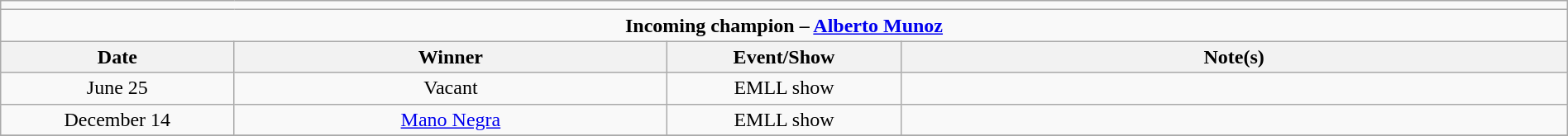<table class="wikitable" style="text-align:center; width:100%;">
<tr>
<td colspan=5></td>
</tr>
<tr>
<td colspan=5><strong>Incoming champion – <a href='#'>Alberto Munoz</a></strong></td>
</tr>
<tr>
<th width=14%>Date</th>
<th width=26%>Winner</th>
<th width=14%>Event/Show</th>
<th width=40%>Note(s)</th>
</tr>
<tr>
<td>June 25</td>
<td>Vacant</td>
<td>EMLL show</td>
<td></td>
</tr>
<tr>
<td>December 14</td>
<td><a href='#'>Mano Negra</a></td>
<td>EMLL show</td>
<td></td>
</tr>
<tr>
</tr>
</table>
